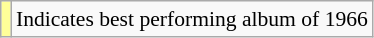<table class="wikitable" style="font-size:90%;">
<tr>
<td style="background-color:#FFFF99"></td>
<td>Indicates best performing album of 1966</td>
</tr>
</table>
